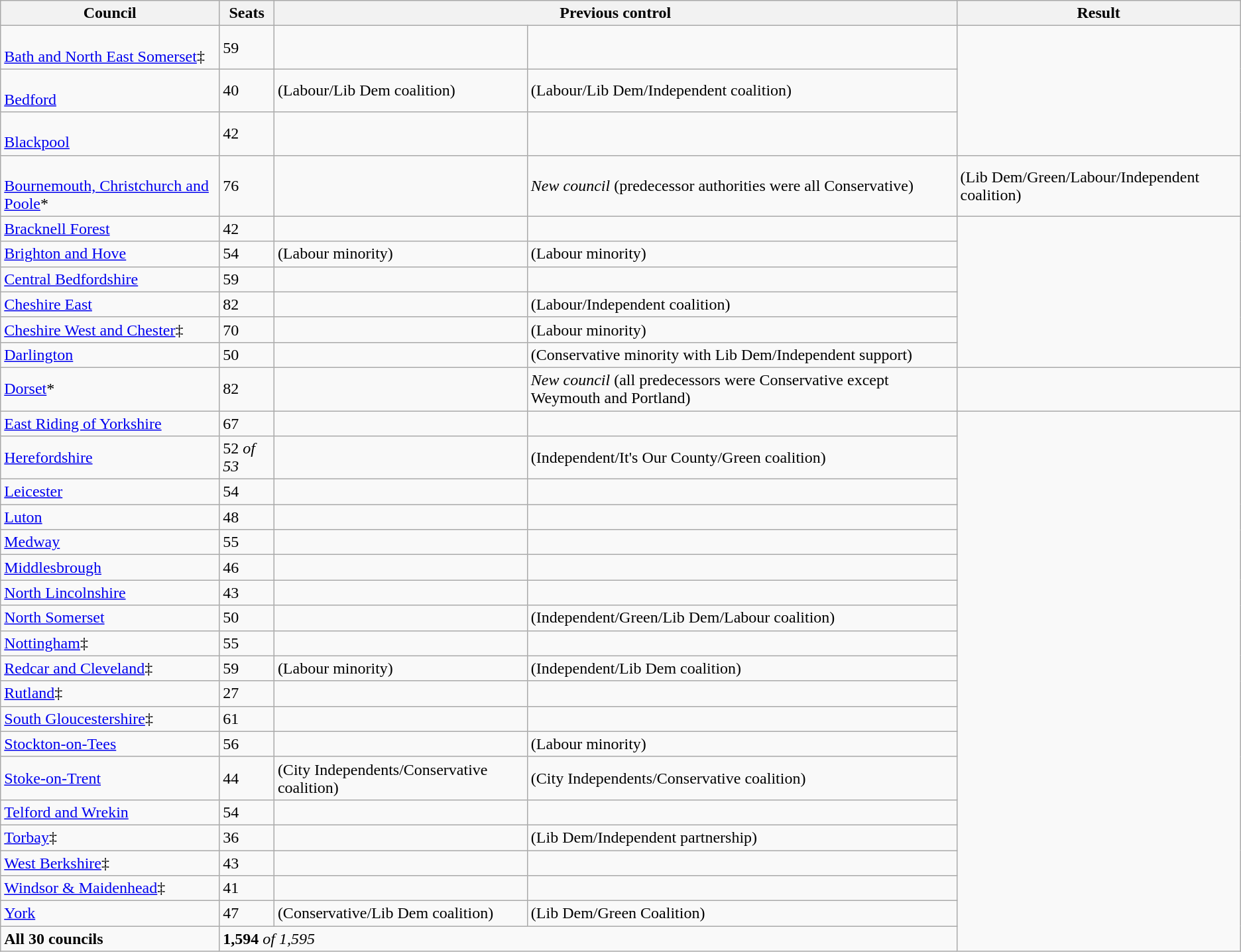<table class="wikitable sortable" style="valign:top">
<tr>
<th>Council</th>
<th>Seats</th>
<th colspan=2>Previous control</th>
<th colspan=2>Result</th>
</tr>
<tr>
<td><br><a href='#'>Bath and North East Somerset</a>‡</td>
<td>59</td>
<td></td>
<td></td>
</tr>
<tr>
<td><br><a href='#'>Bedford</a></td>
<td>40</td>
<td> (Labour/Lib Dem coalition)</td>
<td> (Labour/Lib Dem/Independent coalition)</td>
</tr>
<tr>
<td><br><a href='#'>Blackpool</a></td>
<td>42</td>
<td></td>
<td></td>
</tr>
<tr>
<td><br><a href='#'>Bournemouth, Christchurch and Poole</a>*</td>
<td>76</td>
<td></td>
<td><em>New council</em> (predecessor authorities were all Conservative)</td>
<td> (Lib Dem/Green/Labour/Independent coalition)</td>
</tr>
<tr>
<td><a href='#'>Bracknell Forest</a></td>
<td>42</td>
<td></td>
<td></td>
</tr>
<tr>
<td><a href='#'>Brighton and Hove</a></td>
<td>54</td>
<td> (Labour minority)</td>
<td> (Labour minority)</td>
</tr>
<tr>
<td><a href='#'>Central Bedfordshire</a></td>
<td>59</td>
<td></td>
<td></td>
</tr>
<tr>
<td><a href='#'>Cheshire East</a></td>
<td>82</td>
<td></td>
<td> (Labour/Independent coalition)</td>
</tr>
<tr>
<td><a href='#'>Cheshire West and Chester</a>‡</td>
<td>70</td>
<td></td>
<td> (Labour minority)</td>
</tr>
<tr>
<td><a href='#'>Darlington</a></td>
<td>50</td>
<td></td>
<td> (Conservative minority with Lib Dem/Independent support)</td>
</tr>
<tr>
<td><a href='#'>Dorset</a>*</td>
<td>82</td>
<td></td>
<td><em>New council</em> (all predecessors were Conservative except Weymouth and Portland)</td>
<td></td>
</tr>
<tr>
<td><a href='#'>East Riding of Yorkshire</a></td>
<td>67</td>
<td></td>
<td></td>
</tr>
<tr>
<td><a href='#'>Herefordshire</a></td>
<td>52 <em>of 53</em></td>
<td></td>
<td> (Independent/It's Our County/Green coalition)</td>
</tr>
<tr>
<td><a href='#'>Leicester</a></td>
<td>54</td>
<td></td>
<td></td>
</tr>
<tr>
<td><a href='#'>Luton</a></td>
<td>48</td>
<td></td>
<td></td>
</tr>
<tr>
<td><a href='#'>Medway</a></td>
<td>55</td>
<td></td>
<td></td>
</tr>
<tr>
<td><a href='#'>Middlesbrough</a></td>
<td>46</td>
<td></td>
<td></td>
</tr>
<tr>
<td><a href='#'>North Lincolnshire</a></td>
<td>43</td>
<td></td>
<td></td>
</tr>
<tr>
<td><a href='#'>North Somerset</a></td>
<td>50</td>
<td></td>
<td> (Independent/Green/Lib Dem/Labour coalition)</td>
</tr>
<tr>
<td><a href='#'>Nottingham</a>‡</td>
<td>55</td>
<td></td>
<td></td>
</tr>
<tr>
<td><a href='#'>Redcar and Cleveland</a>‡</td>
<td>59</td>
<td> (Labour minority)</td>
<td> (Independent/Lib Dem coalition)</td>
</tr>
<tr>
<td><a href='#'>Rutland</a>‡</td>
<td>27</td>
<td></td>
<td></td>
</tr>
<tr>
<td><a href='#'>South Gloucestershire</a>‡</td>
<td>61</td>
<td></td>
<td></td>
</tr>
<tr>
<td><a href='#'>Stockton-on-Tees</a></td>
<td>56</td>
<td></td>
<td> (Labour minority)</td>
</tr>
<tr>
<td><a href='#'>Stoke-on-Trent</a></td>
<td>44</td>
<td> (City Independents/Conservative coalition)</td>
<td> (City Independents/Conservative coalition)</td>
</tr>
<tr>
<td><a href='#'>Telford and Wrekin</a></td>
<td>54</td>
<td></td>
<td></td>
</tr>
<tr>
<td><a href='#'>Torbay</a>‡</td>
<td>36</td>
<td></td>
<td> (Lib Dem/Independent partnership)</td>
</tr>
<tr>
<td><a href='#'>West Berkshire</a>‡</td>
<td>43</td>
<td></td>
<td></td>
</tr>
<tr>
<td><a href='#'>Windsor & Maidenhead</a>‡</td>
<td>41</td>
<td></td>
<td></td>
</tr>
<tr>
<td><a href='#'>York</a></td>
<td>47</td>
<td> (Conservative/Lib Dem coalition)</td>
<td> (Lib Dem/Green Coalition)</td>
</tr>
<tr>
<td><strong>All 30 councils</strong></td>
<td colspan="3"><strong>1,594</strong> <em>of 1,595</em></td>
</tr>
</table>
